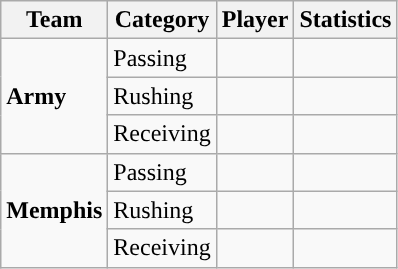<table class="wikitable" style="float: left;">
<tr>
<th>Team</th>
<th>Category</th>
<th>Player</th>
<th>Statistics</th>
</tr>
<tr>
<td rowspan=3><strong>Army</strong></td>
<td>Passing</td>
<td></td>
<td></td>
</tr>
<tr>
<td>Rushing</td>
<td></td>
<td></td>
</tr>
<tr>
<td>Receiving</td>
<td></td>
<td></td>
</tr>
<tr>
<td rowspan=3><strong>Memphis</strong></td>
<td>Passing</td>
<td></td>
<td></td>
</tr>
<tr>
<td>Rushing</td>
<td></td>
<td></td>
</tr>
<tr>
<td>Receiving</td>
<td></td>
<td></td>
</tr>
</table>
